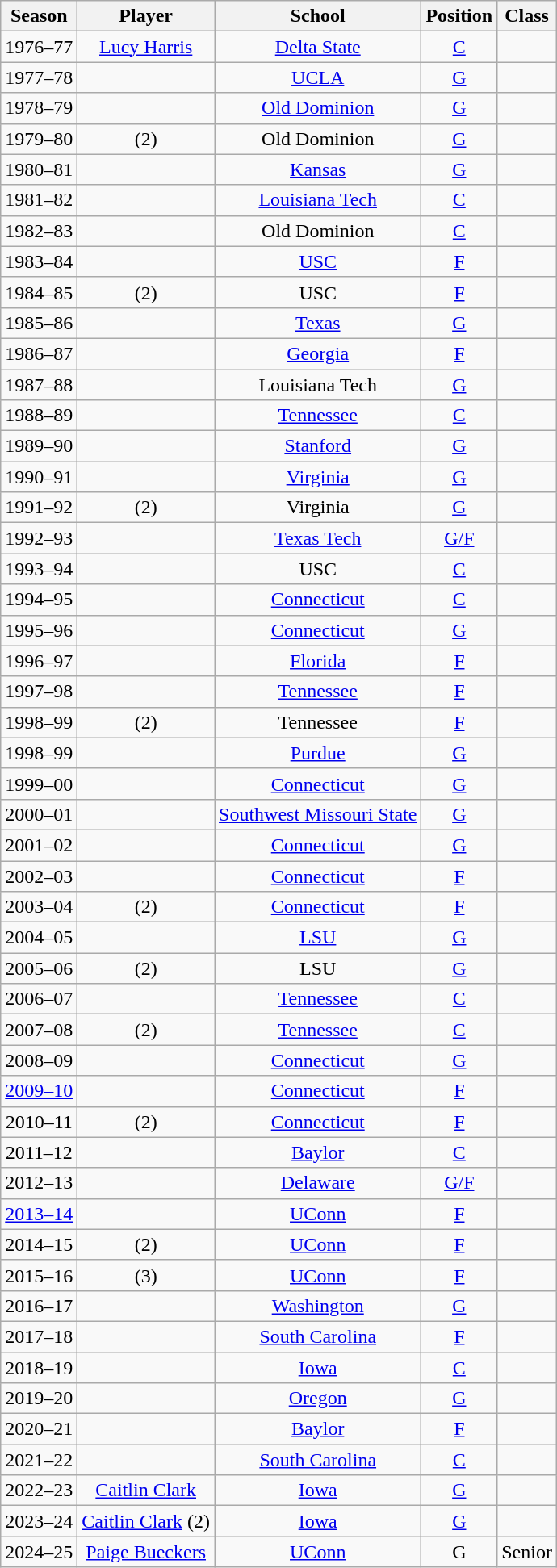<table class="wikitable sortable" style="text-align:center;">
<tr>
<th>Season</th>
<th>Player</th>
<th>School</th>
<th>Position</th>
<th>Class</th>
</tr>
<tr>
<td>1976–77</td>
<td><a href='#'>Lucy Harris</a></td>
<td><a href='#'>Delta State</a></td>
<td><a href='#'>C</a></td>
<td></td>
</tr>
<tr>
<td>1977–78</td>
<td></td>
<td><a href='#'>UCLA</a></td>
<td><a href='#'>G</a></td>
<td></td>
</tr>
<tr>
<td>1978–79</td>
<td></td>
<td><a href='#'>Old Dominion</a></td>
<td><a href='#'>G</a></td>
<td></td>
</tr>
<tr>
<td>1979–80</td>
<td> (2)</td>
<td>Old Dominion</td>
<td><a href='#'>G</a></td>
<td></td>
</tr>
<tr>
<td>1980–81</td>
<td></td>
<td><a href='#'>Kansas</a></td>
<td><a href='#'>G</a></td>
<td></td>
</tr>
<tr>
<td>1981–82</td>
<td></td>
<td><a href='#'>Louisiana Tech</a></td>
<td><a href='#'>C</a></td>
<td></td>
</tr>
<tr>
<td>1982–83</td>
<td></td>
<td>Old Dominion</td>
<td><a href='#'>C</a></td>
<td></td>
</tr>
<tr>
<td>1983–84</td>
<td></td>
<td><a href='#'>USC</a></td>
<td><a href='#'>F</a></td>
<td></td>
</tr>
<tr>
<td>1984–85</td>
<td> (2)</td>
<td>USC</td>
<td><a href='#'>F</a></td>
<td></td>
</tr>
<tr>
<td>1985–86</td>
<td></td>
<td><a href='#'>Texas</a></td>
<td><a href='#'>G</a></td>
<td></td>
</tr>
<tr>
<td>1986–87</td>
<td></td>
<td><a href='#'>Georgia</a></td>
<td><a href='#'>F</a></td>
<td></td>
</tr>
<tr>
<td>1987–88</td>
<td></td>
<td>Louisiana Tech</td>
<td><a href='#'>G</a></td>
<td></td>
</tr>
<tr>
<td>1988–89</td>
<td></td>
<td><a href='#'>Tennessee</a></td>
<td><a href='#'>C</a></td>
<td></td>
</tr>
<tr>
<td>1989–90</td>
<td></td>
<td><a href='#'>Stanford</a></td>
<td><a href='#'>G</a></td>
<td></td>
</tr>
<tr>
<td>1990–91</td>
<td></td>
<td><a href='#'>Virginia</a></td>
<td><a href='#'>G</a></td>
<td></td>
</tr>
<tr>
<td>1991–92</td>
<td> (2)</td>
<td>Virginia</td>
<td><a href='#'>G</a></td>
<td></td>
</tr>
<tr>
<td>1992–93</td>
<td></td>
<td><a href='#'>Texas Tech</a></td>
<td><a href='#'>G/F</a></td>
<td></td>
</tr>
<tr>
<td>1993–94</td>
<td></td>
<td>USC</td>
<td><a href='#'>C</a></td>
<td></td>
</tr>
<tr>
<td>1994–95</td>
<td></td>
<td><a href='#'>Connecticut</a></td>
<td><a href='#'>C</a></td>
<td></td>
</tr>
<tr>
<td>1995–96</td>
<td></td>
<td><a href='#'>Connecticut</a></td>
<td><a href='#'>G</a></td>
<td></td>
</tr>
<tr>
<td>1996–97</td>
<td></td>
<td><a href='#'>Florida</a></td>
<td><a href='#'>F</a></td>
<td></td>
</tr>
<tr>
<td>1997–98</td>
<td></td>
<td><a href='#'>Tennessee</a></td>
<td><a href='#'>F</a></td>
<td></td>
</tr>
<tr>
<td>1998–99</td>
<td> (2)</td>
<td>Tennessee</td>
<td><a href='#'>F</a></td>
<td></td>
</tr>
<tr>
<td>1998–99</td>
<td></td>
<td><a href='#'>Purdue</a></td>
<td><a href='#'>G</a></td>
<td></td>
</tr>
<tr>
<td>1999–00</td>
<td></td>
<td><a href='#'>Connecticut</a></td>
<td><a href='#'>G</a></td>
<td></td>
</tr>
<tr>
<td>2000–01</td>
<td></td>
<td><a href='#'>Southwest Missouri State</a></td>
<td><a href='#'>G</a></td>
<td></td>
</tr>
<tr>
<td>2001–02</td>
<td></td>
<td><a href='#'>Connecticut</a></td>
<td><a href='#'>G</a></td>
<td></td>
</tr>
<tr>
<td>2002–03</td>
<td></td>
<td><a href='#'>Connecticut</a></td>
<td><a href='#'>F</a></td>
<td></td>
</tr>
<tr>
<td>2003–04</td>
<td> (2)</td>
<td><a href='#'>Connecticut</a></td>
<td><a href='#'>F</a></td>
<td></td>
</tr>
<tr>
<td>2004–05</td>
<td></td>
<td><a href='#'>LSU</a></td>
<td><a href='#'>G</a></td>
<td></td>
</tr>
<tr>
<td>2005–06</td>
<td> (2)</td>
<td>LSU</td>
<td><a href='#'>G</a></td>
<td></td>
</tr>
<tr>
<td>2006–07</td>
<td></td>
<td><a href='#'>Tennessee</a></td>
<td><a href='#'>C</a></td>
<td></td>
</tr>
<tr>
<td>2007–08</td>
<td> (2)</td>
<td><a href='#'>Tennessee</a></td>
<td><a href='#'>C</a></td>
<td></td>
</tr>
<tr>
<td>2008–09</td>
<td></td>
<td><a href='#'>Connecticut</a></td>
<td><a href='#'>G</a></td>
<td></td>
</tr>
<tr>
<td><a href='#'>2009–10</a></td>
<td></td>
<td><a href='#'>Connecticut</a></td>
<td><a href='#'>F</a></td>
<td></td>
</tr>
<tr>
<td>2010–11</td>
<td> (2)</td>
<td><a href='#'>Connecticut</a></td>
<td><a href='#'>F</a></td>
<td></td>
</tr>
<tr>
<td>2011–12</td>
<td></td>
<td><a href='#'>Baylor</a></td>
<td><a href='#'>C</a></td>
<td></td>
</tr>
<tr>
<td>2012–13</td>
<td></td>
<td><a href='#'>Delaware</a></td>
<td><a href='#'>G/F</a></td>
<td></td>
</tr>
<tr>
<td><a href='#'>2013–14</a></td>
<td></td>
<td><a href='#'>UConn</a></td>
<td><a href='#'>F</a></td>
<td></td>
</tr>
<tr>
<td>2014–15</td>
<td> (2)</td>
<td><a href='#'>UConn</a></td>
<td><a href='#'>F</a></td>
<td></td>
</tr>
<tr>
<td>2015–16</td>
<td> (3)</td>
<td><a href='#'>UConn</a></td>
<td><a href='#'>F</a></td>
<td></td>
</tr>
<tr>
<td>2016–17</td>
<td></td>
<td><a href='#'>Washington</a></td>
<td><a href='#'>G</a></td>
<td></td>
</tr>
<tr>
<td>2017–18</td>
<td></td>
<td><a href='#'>South Carolina</a></td>
<td><a href='#'>F</a></td>
<td></td>
</tr>
<tr>
<td>2018–19</td>
<td></td>
<td><a href='#'>Iowa</a></td>
<td><a href='#'>C</a></td>
<td></td>
</tr>
<tr>
<td>2019–20</td>
<td></td>
<td><a href='#'>Oregon</a></td>
<td><a href='#'>G</a></td>
<td></td>
</tr>
<tr>
<td>2020–21</td>
<td></td>
<td><a href='#'>Baylor</a></td>
<td><a href='#'>F</a></td>
<td></td>
</tr>
<tr>
<td>2021–22</td>
<td></td>
<td><a href='#'>South Carolina</a></td>
<td><a href='#'>C</a></td>
<td></td>
</tr>
<tr>
<td>2022–23</td>
<td><a href='#'>Caitlin Clark</a></td>
<td><a href='#'>Iowa</a></td>
<td><a href='#'>G</a></td>
<td></td>
</tr>
<tr>
<td>2023–24</td>
<td><a href='#'>Caitlin Clark</a> (2)</td>
<td><a href='#'>Iowa</a></td>
<td><a href='#'>G</a></td>
<td></td>
</tr>
<tr>
<td>2024–25</td>
<td><a href='#'>Paige Bueckers</a></td>
<td><a href='#'>UConn</a></td>
<td>G</td>
<td>Senior</td>
</tr>
</table>
